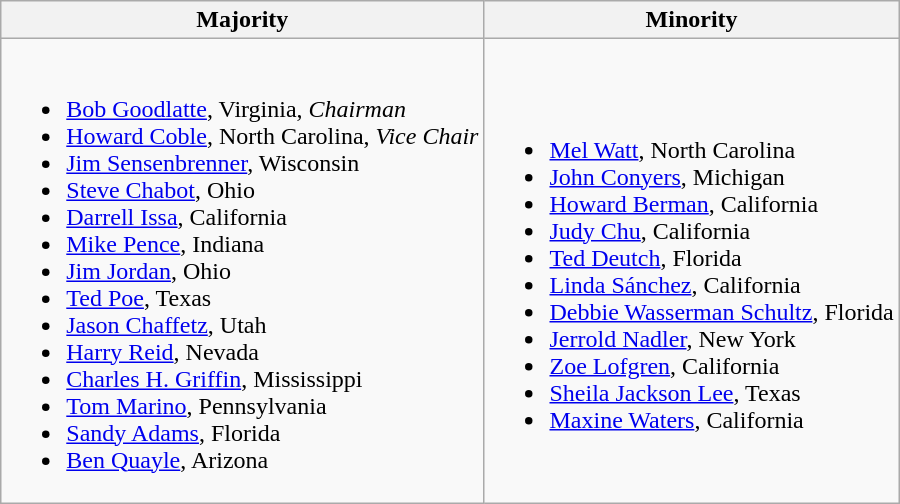<table class=wikitable>
<tr>
<th>Majority</th>
<th>Minority</th>
</tr>
<tr>
<td><br><ul><li><a href='#'>Bob Goodlatte</a>, Virginia, <em>Chairman</em></li><li><a href='#'>Howard Coble</a>, North Carolina, <em>Vice Chair</em></li><li><a href='#'>Jim Sensenbrenner</a>, Wisconsin</li><li><a href='#'>Steve Chabot</a>, Ohio</li><li><a href='#'>Darrell Issa</a>, California</li><li><a href='#'>Mike Pence</a>, Indiana</li><li><a href='#'>Jim Jordan</a>, Ohio</li><li><a href='#'>Ted Poe</a>, Texas</li><li><a href='#'>Jason Chaffetz</a>, Utah</li><li><a href='#'>Harry Reid</a>, Nevada</li><li><a href='#'>Charles H. Griffin</a>, Mississippi</li><li><a href='#'>Tom Marino</a>, Pennsylvania</li><li><a href='#'>Sandy Adams</a>, Florida</li><li><a href='#'>Ben Quayle</a>, Arizona</li></ul></td>
<td><br><ul><li><a href='#'>Mel Watt</a>, North Carolina</li><li><a href='#'>John Conyers</a>, Michigan</li><li><a href='#'>Howard Berman</a>, California</li><li><a href='#'>Judy Chu</a>, California</li><li><a href='#'>Ted Deutch</a>, Florida</li><li><a href='#'>Linda Sánchez</a>, California</li><li><a href='#'>Debbie Wasserman Schultz</a>, Florida</li><li><a href='#'>Jerrold Nadler</a>, New York</li><li><a href='#'>Zoe Lofgren</a>, California</li><li><a href='#'>Sheila Jackson Lee</a>, Texas</li><li><a href='#'>Maxine Waters</a>, California</li></ul></td>
</tr>
</table>
